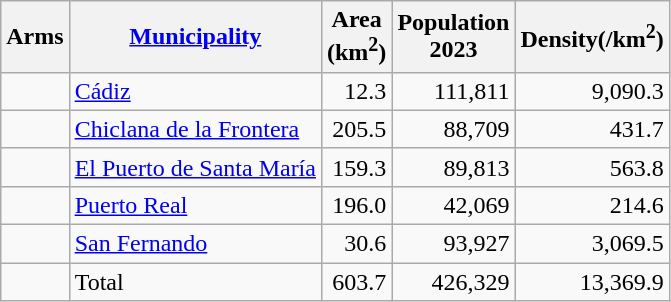<table class="wikitable sortable">
<tr>
<th>Arms</th>
<th><a href='#'>Municipality</a></th>
<th>Area<br>(km<sup>2</sup>)</th>
<th>Population<br>2023</th>
<th>Density(/km<sup>2</sup>)</th>
</tr>
<tr>
<td></td>
<td><a href='#'>Cádiz</a></td>
<td align="right">12.3</td>
<td align="right">111,811</td>
<td align="right">9,090.3</td>
</tr>
<tr>
<td></td>
<td><a href='#'>Chiclana de la Frontera</a></td>
<td align="right">205.5</td>
<td align="right">88,709</td>
<td align="right">431.7</td>
</tr>
<tr>
<td></td>
<td><a href='#'>El Puerto de Santa María</a></td>
<td align="right">159.3</td>
<td align="right">89,813</td>
<td align="right">563.8</td>
</tr>
<tr>
<td></td>
<td><a href='#'>Puerto Real</a></td>
<td align="right">196.0</td>
<td align="right">42,069</td>
<td align="right">214.6</td>
</tr>
<tr>
<td></td>
<td><a href='#'>San Fernando</a></td>
<td align="right">30.6</td>
<td align="right">93,927</td>
<td align="right">3,069.5</td>
</tr>
<tr>
<td></td>
<td>Total</td>
<td align="right">603.7</td>
<td align="right">426,329</td>
<td align="right">13,369.9</td>
</tr>
</table>
